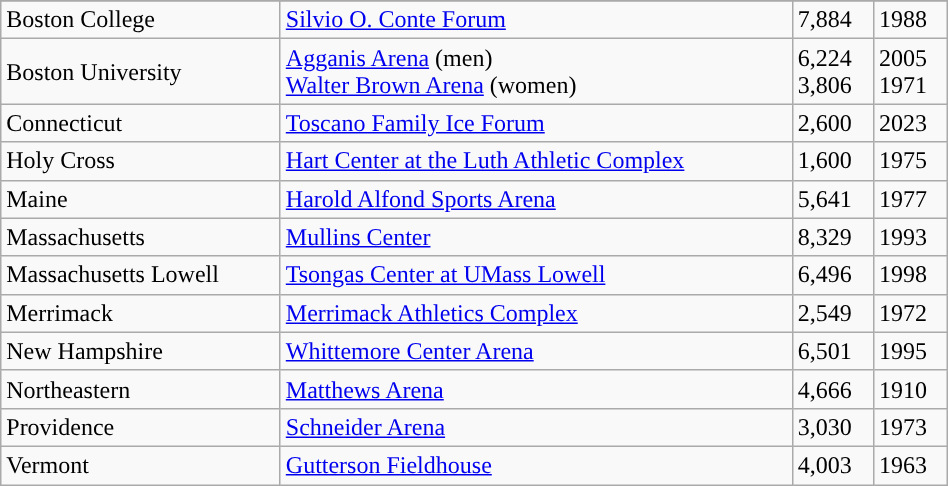<table class="sortable wikitable" width=50%>
<tr>
</tr>
<tr>
<td>Boston College</td>
<td><a href='#'>Silvio O. Conte Forum</a></td>
<td>7,884</td>
<td>1988</td>
</tr>
<tr>
<td>Boston University</td>
<td><a href='#'>Agganis Arena</a> (men)<br><a href='#'>Walter Brown Arena</a> (women)</td>
<td>6,224<br>3,806</td>
<td>2005<br>1971</td>
</tr>
<tr>
<td>Connecticut</td>
<td><a href='#'>Toscano Family Ice Forum</a></td>
<td>2,600</td>
<td>2023</td>
</tr>
<tr>
<td>Holy Cross</td>
<td><a href='#'>Hart Center at the Luth Athletic Complex</a></td>
<td>1,600</td>
<td>1975</td>
</tr>
<tr>
<td>Maine</td>
<td><a href='#'>Harold Alfond Sports Arena</a></td>
<td>5,641</td>
<td>1977</td>
</tr>
<tr>
<td>Massachusetts</td>
<td><a href='#'>Mullins Center</a></td>
<td>8,329</td>
<td>1993</td>
</tr>
<tr>
<td>Massachusetts Lowell</td>
<td><a href='#'>Tsongas Center at UMass Lowell</a></td>
<td>6,496</td>
<td>1998</td>
</tr>
<tr>
<td>Merrimack</td>
<td><a href='#'>Merrimack Athletics Complex</a></td>
<td>2,549</td>
<td>1972</td>
</tr>
<tr>
<td>New Hampshire</td>
<td><a href='#'>Whittemore Center Arena</a></td>
<td>6,501</td>
<td>1995</td>
</tr>
<tr>
<td>Northeastern</td>
<td><a href='#'>Matthews Arena</a></td>
<td>4,666</td>
<td>1910</td>
</tr>
<tr>
<td>Providence</td>
<td><a href='#'>Schneider Arena</a></td>
<td>3,030</td>
<td>1973</td>
</tr>
<tr>
<td>Vermont</td>
<td><a href='#'>Gutterson Fieldhouse</a></td>
<td>4,003</td>
<td>1963</td>
</tr>
</table>
